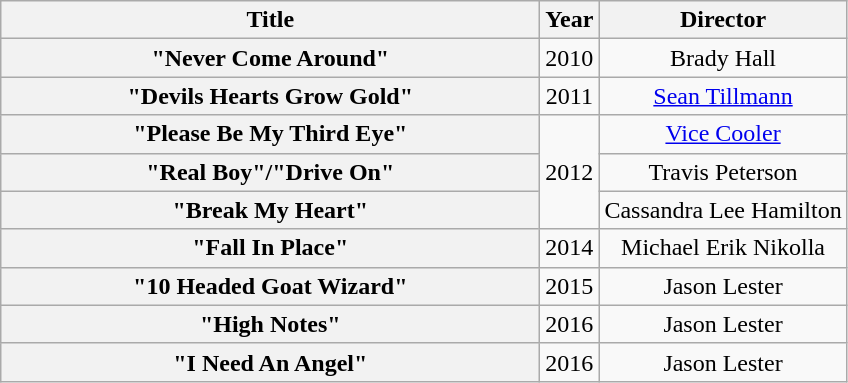<table class="wikitable plainrowheaders" style="text-align:center;">
<tr>
<th scope="col" style="width:22em;">Title</th>
<th scope="col">Year</th>
<th scope="col">Director</th>
</tr>
<tr>
<th scope="row">"Never Come Around"</th>
<td rowspan=1>2010</td>
<td rowspan=1>Brady Hall</td>
</tr>
<tr>
<th scope="row">"Devils Hearts Grow Gold"</th>
<td rowspan=1>2011</td>
<td><a href='#'>Sean Tillmann</a></td>
</tr>
<tr>
<th scope="row">"Please Be My Third Eye"</th>
<td rowspan=3>2012</td>
<td><a href='#'>Vice Cooler</a></td>
</tr>
<tr>
<th scope="row">"Real Boy"/"Drive On"</th>
<td>Travis Peterson</td>
</tr>
<tr>
<th scope="row">"Break My Heart"</th>
<td>Cassandra Lee Hamilton</td>
</tr>
<tr>
<th scope="row">"Fall In Place"</th>
<td rowspan=1>2014</td>
<td>Michael Erik Nikolla</td>
</tr>
<tr>
<th scope="row">"10 Headed Goat Wizard"</th>
<td rowspan=1>2015</td>
<td>Jason Lester</td>
</tr>
<tr>
<th scope="row">"High Notes"</th>
<td rowspan=1>2016</td>
<td>Jason Lester</td>
</tr>
<tr>
<th scope="row">"I Need An Angel"</th>
<td rowspan=1>2016</td>
<td>Jason Lester</td>
</tr>
</table>
